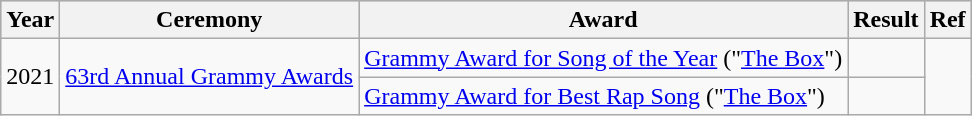<table class="wikitable">
<tr style="background:#ccc; text-align:center;">
<th scope="col">Year</th>
<th scope="col">Ceremony</th>
<th scope="col">Award</th>
<th scope="col">Result</th>
<th>Ref</th>
</tr>
<tr>
<td rowspan="2">2021</td>
<td rowspan="2"><a href='#'>63rd Annual Grammy Awards</a></td>
<td><a href='#'>Grammy Award for Song of the Year</a> ("<a href='#'>The Box</a>")</td>
<td></td>
<td style="text-align:center;" rowspan="2"></td>
</tr>
<tr>
<td><a href='#'>Grammy Award for Best Rap Song</a> ("<a href='#'>The Box</a>")</td>
<td></td>
</tr>
</table>
